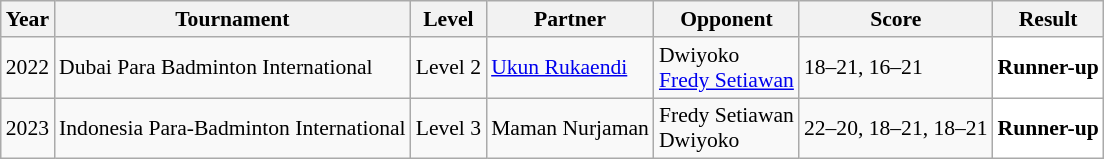<table class="sortable wikitable" style="font-size: 90%;">
<tr>
<th>Year</th>
<th>Tournament</th>
<th>Level</th>
<th>Partner</th>
<th>Opponent</th>
<th>Score</th>
<th>Result</th>
</tr>
<tr>
<td align="center">2022</td>
<td align="left">Dubai Para Badminton International</td>
<td align="left">Level 2</td>
<td align="left"> <a href='#'>Ukun Rukaendi</a></td>
<td align="left"> Dwiyoko<br> <a href='#'>Fredy Setiawan</a></td>
<td align="left">18–21, 16–21</td>
<td style="text-align:left; background:white"> <strong>Runner-up</strong></td>
</tr>
<tr>
<td align="center">2023</td>
<td align="left">Indonesia Para-Badminton International</td>
<td align="left">Level 3</td>
<td align="left"> Maman Nurjaman</td>
<td align="left"> Fredy Setiawan<br>  Dwiyoko</td>
<td align="left">22–20, 18–21, 18–21</td>
<td style="text-align:left; background:white"> <strong>Runner-up</strong></td>
</tr>
</table>
